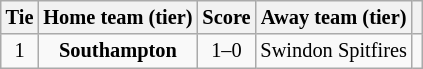<table class="wikitable" style="text-align:center; font-size:85%">
<tr>
<th>Tie</th>
<th>Home team (tier)</th>
<th>Score</th>
<th>Away team (tier)</th>
<th></th>
</tr>
<tr>
<td align="center">1</td>
<td><strong>Southampton</strong></td>
<td align="center">1–0</td>
<td>Swindon Spitfires</td>
<td></td>
</tr>
</table>
